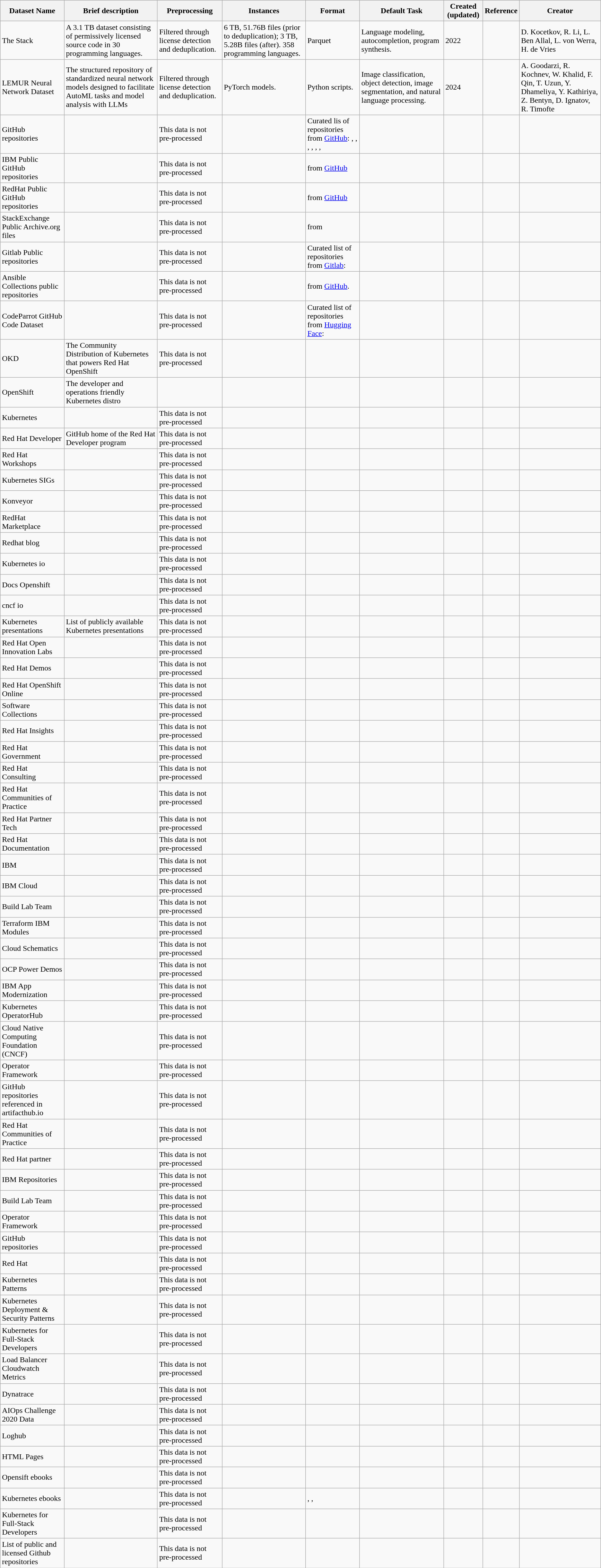<table class="wikitable sortable">
<tr>
<th>Dataset Name</th>
<th>Brief description</th>
<th>Preprocessing</th>
<th>Instances</th>
<th>Format</th>
<th>Default Task</th>
<th>Created (updated)</th>
<th>Reference</th>
<th>Creator</th>
</tr>
<tr>
<td>The Stack</td>
<td>A 3.1 TB dataset consisting of permissively licensed source code in 30 programming languages.</td>
<td>Filtered through license detection and deduplication.</td>
<td>6 TB, 51.76B files (prior to deduplication); 3 TB, 5.28B files (after). 358 programming languages.</td>
<td>Parquet</td>
<td>Language modeling, autocompletion, program synthesis.</td>
<td>2022</td>
<td></td>
<td>D. Kocetkov, R. Li, L. Ben Allal, L. von Werra, H. de Vries</td>
</tr>
<tr>
<td>LEMUR Neural Network Dataset</td>
<td>The structured repository of standardized neural network models designed to facilitate AutoML tasks and model analysis with LLMs</td>
<td>Filtered through license detection and deduplication.</td>
<td>PyTorch models.</td>
<td>Python scripts.</td>
<td>Image classification, object detection, image segmentation, and natural language processing.</td>
<td>2024</td>
<td></td>
<td>A. Goodarzi, R. Kochnev, W. Khalid, F. Qin, T. Uzun, Y. Dhameliya, Y. Kathiriya, Z. Bentyn, D. Ignatov, R. Timofte</td>
</tr>
<tr>
<td>GitHub repositories</td>
<td></td>
<td>This data is not pre-processed</td>
<td></td>
<td>Curated lis of repositories from <a href='#'>GitHub</a>:           , , , , , ,  </td>
<td></td>
<td></td>
<td></td>
<td></td>
</tr>
<tr>
<td>IBM Public GitHub repositories</td>
<td></td>
<td>This data is not pre-processed</td>
<td></td>
<td> from <a href='#'>GitHub</a></td>
<td></td>
<td></td>
<td></td>
<td></td>
</tr>
<tr>
<td>RedHat Public GitHub repositories</td>
<td></td>
<td>This data is not pre-processed</td>
<td></td>
<td> from <a href='#'>GitHub</a></td>
<td></td>
<td></td>
<td></td>
<td></td>
</tr>
<tr>
<td>StackExchange Public Archive.org files</td>
<td></td>
<td>This data is not pre-processed</td>
<td></td>
<td> from </td>
<td></td>
<td></td>
<td></td>
<td></td>
</tr>
<tr>
<td>Gitlab Public repositories</td>
<td></td>
<td>This data is not pre-processed</td>
<td></td>
<td>Curated list of repositories from <a href='#'>Gitlab</a>:  </td>
<td></td>
<td></td>
<td></td>
<td></td>
</tr>
<tr>
<td>Ansible Collections public repositories</td>
<td></td>
<td>This data is not pre-processed</td>
<td></td>
<td> from <a href='#'>GitHub</a>.</td>
<td></td>
<td></td>
<td></td>
<td></td>
</tr>
<tr>
<td>CodeParrot GitHub Code Dataset</td>
<td></td>
<td>This data is not pre-processed</td>
<td></td>
<td>Curated list of repositories from <a href='#'>Hugging Face</a>:          </td>
<td></td>
<td></td>
<td></td>
<td></td>
</tr>
<tr>
<td>OKD</td>
<td>The Community Distribution of Kubernetes that powers Red Hat OpenShift</td>
<td>This data is not pre-processed</td>
<td></td>
<td></td>
<td></td>
<td></td>
<td></td>
<td></td>
</tr>
<tr>
<td>OpenShift</td>
<td>The developer and operations friendly Kubernetes distro</td>
<td></td>
<td></td>
<td></td>
<td></td>
<td></td>
<td></td>
<td></td>
</tr>
<tr>
<td>Kubernetes</td>
<td></td>
<td>This data is not pre-processed</td>
<td></td>
<td></td>
<td></td>
<td></td>
<td></td>
<td></td>
</tr>
<tr>
<td>Red Hat Developer</td>
<td>GitHub home of the Red Hat Developer program</td>
<td>This data is not pre-processed</td>
<td></td>
<td></td>
<td></td>
<td></td>
<td></td>
<td></td>
</tr>
<tr>
<td>Red Hat<br>Workshops</td>
<td></td>
<td>This data is not pre-processed</td>
<td></td>
<td></td>
<td></td>
<td></td>
<td></td>
<td></td>
</tr>
<tr>
<td>Kubernetes SIGs</td>
<td></td>
<td>This data is not pre-processed</td>
<td></td>
<td></td>
<td></td>
<td></td>
<td></td>
<td></td>
</tr>
<tr>
<td>Konveyor</td>
<td></td>
<td>This data is not pre-processed</td>
<td></td>
<td></td>
<td></td>
<td></td>
<td></td>
<td></td>
</tr>
<tr>
<td>RedHat Marketplace</td>
<td></td>
<td>This data is not pre-processed</td>
<td></td>
<td></td>
<td></td>
<td></td>
<td></td>
<td></td>
</tr>
<tr>
<td>Redhat blog</td>
<td></td>
<td>This data is not pre-processed</td>
<td></td>
<td></td>
<td></td>
<td></td>
<td></td>
<td></td>
</tr>
<tr>
<td>Kubernetes io</td>
<td></td>
<td>This data is not pre-processed</td>
<td></td>
<td></td>
<td></td>
<td></td>
<td></td>
<td></td>
</tr>
<tr>
<td>Docs Openshift</td>
<td></td>
<td>This data is not pre-processed</td>
<td></td>
<td></td>
<td></td>
<td></td>
<td></td>
<td></td>
</tr>
<tr>
<td>cncf io</td>
<td></td>
<td>This data is not pre-processed</td>
<td></td>
<td></td>
<td></td>
<td></td>
<td></td>
<td></td>
</tr>
<tr>
<td>Kubernetes presentations</td>
<td>List of publicly available Kubernetes presentations</td>
<td>This data is not pre-processed</td>
<td></td>
<td></td>
<td></td>
<td></td>
<td></td>
</tr>
<tr>
<td>Red Hat Open Innovation Labs</td>
<td></td>
<td>This data is not pre-processed</td>
<td></td>
<td></td>
<td></td>
<td></td>
<td></td>
<td></td>
</tr>
<tr>
<td>Red Hat Demos</td>
<td></td>
<td>This data is not pre-processed</td>
<td></td>
<td></td>
<td></td>
<td></td>
<td></td>
<td></td>
</tr>
<tr>
<td>Red Hat OpenShift Online</td>
<td></td>
<td>This data is not pre-processed</td>
<td></td>
<td></td>
<td></td>
<td></td>
<td></td>
<td></td>
</tr>
<tr>
<td>Software Collections</td>
<td></td>
<td>This data is not pre-processed</td>
<td></td>
<td></td>
<td></td>
<td></td>
<td></td>
<td></td>
</tr>
<tr>
<td>Red Hat Insights</td>
<td></td>
<td>This data is not pre-processed</td>
<td></td>
<td></td>
<td></td>
<td></td>
<td></td>
<td></td>
</tr>
<tr>
<td>Red Hat Government</td>
<td></td>
<td>This data is not pre-processed</td>
<td></td>
<td></td>
<td></td>
<td></td>
<td></td>
<td></td>
</tr>
<tr>
<td>Red Hat Consulting</td>
<td></td>
<td>This data is not pre-processed</td>
<td></td>
<td></td>
<td></td>
<td></td>
<td></td>
<td></td>
</tr>
<tr>
<td>Red Hat Communities of Practice</td>
<td></td>
<td>This data is not pre-processed</td>
<td></td>
<td></td>
<td></td>
<td></td>
<td></td>
<td></td>
</tr>
<tr>
<td>Red Hat Partner Tech</td>
<td></td>
<td>This data is not pre-processed</td>
<td></td>
<td></td>
<td></td>
<td></td>
<td></td>
<td></td>
</tr>
<tr>
<td>Red Hat Documentation</td>
<td></td>
<td>This data is not pre-processed</td>
<td></td>
<td></td>
<td></td>
<td></td>
<td></td>
<td></td>
</tr>
<tr>
<td>IBM</td>
<td></td>
<td>This data is not pre-processed</td>
<td></td>
<td></td>
<td></td>
<td></td>
<td></td>
<td></td>
</tr>
<tr>
<td>IBM Cloud</td>
<td></td>
<td>This data is not pre-processed</td>
<td></td>
<td></td>
<td></td>
<td></td>
<td></td>
<td></td>
</tr>
<tr>
<td>Build Lab Team</td>
<td></td>
<td>This data is not pre-processed</td>
<td></td>
<td></td>
<td></td>
<td></td>
<td></td>
<td></td>
</tr>
<tr>
<td>Terraform IBM Modules</td>
<td></td>
<td>This data is not pre-processed</td>
<td></td>
<td></td>
<td></td>
<td></td>
<td></td>
<td></td>
</tr>
<tr>
<td>Cloud Schematics</td>
<td></td>
<td>This data is not pre-processed</td>
<td></td>
<td></td>
<td></td>
<td></td>
<td></td>
<td></td>
</tr>
<tr>
<td>OCP Power Demos</td>
<td></td>
<td>This data is not pre-processed</td>
<td></td>
<td></td>
<td></td>
<td></td>
<td></td>
<td></td>
</tr>
<tr>
<td>IBM App Modernization </td>
<td></td>
<td>This data is not pre-processed</td>
<td></td>
<td></td>
<td></td>
<td></td>
<td></td>
<td></td>
</tr>
<tr>
<td>Kubernetes OperatorHub </td>
<td></td>
<td>This data is not pre-processed</td>
<td></td>
<td></td>
<td></td>
<td></td>
<td></td>
<td></td>
</tr>
<tr>
<td>Cloud Native Computing Foundation (CNCF) </td>
<td></td>
<td>This data is not pre-processed</td>
<td></td>
<td></td>
<td></td>
<td></td>
<td></td>
<td></td>
</tr>
<tr>
<td>Operator Framework</td>
<td></td>
<td>This data is not pre-processed</td>
<td></td>
<td></td>
<td></td>
<td></td>
<td></td>
<td></td>
</tr>
<tr>
<td>GitHub repositories referenced in artifacthub.io</td>
<td></td>
<td>This data is not pre-processed</td>
<td></td>
<td></td>
<td></td>
<td></td>
<td></td>
<td></td>
</tr>
<tr>
<td>Red Hat Communities of Practice</td>
<td></td>
<td>This data is not pre-processed</td>
<td></td>
<td></td>
<td></td>
<td></td>
<td></td>
<td></td>
</tr>
<tr>
<td>Red Hat partner</td>
<td></td>
<td>This data is not pre-processed</td>
<td></td>
<td></td>
<td></td>
<td></td>
<td></td>
<td></td>
</tr>
<tr>
<td>IBM Repositories</td>
<td></td>
<td>This data is not pre-processed</td>
<td></td>
<td></td>
<td></td>
<td></td>
<td></td>
<td></td>
</tr>
<tr>
<td>Build Lab Team</td>
<td></td>
<td>This data is not pre-processed</td>
<td></td>
<td></td>
<td></td>
<td></td>
<td></td>
<td></td>
</tr>
<tr>
<td>Operator Framework</td>
<td></td>
<td>This data is not pre-processed</td>
<td></td>
<td></td>
<td></td>
<td></td>
<td></td>
<td></td>
</tr>
<tr>
<td>GitHub repositories</td>
<td></td>
<td>This data is not pre-processed</td>
<td></td>
<td></td>
<td></td>
<td></td>
<td></td>
<td></td>
</tr>
<tr>
<td>Red Hat</td>
<td></td>
<td>This data is not pre-processed</td>
<td></td>
<td></td>
<td></td>
<td></td>
<td></td>
<td></td>
</tr>
<tr>
<td>Kubernetes Patterns</td>
<td></td>
<td>This data is not pre-processed</td>
<td></td>
<td></td>
<td></td>
<td></td>
<td></td>
<td></td>
</tr>
<tr>
<td>Kubernetes Deployment & Security Patterns</td>
<td></td>
<td>This data is not pre-processed</td>
<td></td>
<td></td>
<td></td>
<td></td>
<td></td>
<td></td>
</tr>
<tr>
<td>Kubernetes for Full-Stack Developers</td>
<td></td>
<td>This data is not pre-processed</td>
<td></td>
<td></td>
<td></td>
<td></td>
<td></td>
<td></td>
</tr>
<tr>
<td>Load Balancer Cloudwatch Metrics</td>
<td></td>
<td>This data is not pre-processed</td>
<td></td>
<td></td>
<td></td>
<td></td>
<td></td>
<td></td>
</tr>
<tr>
<td>Dynatrace</td>
<td></td>
<td>This data is not pre-processed</td>
<td></td>
<td></td>
<td></td>
<td></td>
<td></td>
<td></td>
</tr>
<tr>
<td>AIOps Challenge 2020 Data</td>
<td></td>
<td>This data is not pre-processed</td>
<td></td>
<td></td>
<td></td>
<td></td>
<td></td>
<td></td>
</tr>
<tr>
<td>Loghub</td>
<td></td>
<td>This data is not pre-processed</td>
<td></td>
<td></td>
<td></td>
<td></td>
<td></td>
<td></td>
</tr>
<tr>
<td>HTML Pages</td>
<td></td>
<td>This data is not pre-processed</td>
<td></td>
<td></td>
<td></td>
<td></td>
<td></td>
<td></td>
</tr>
<tr>
<td>Opensift ebooks</td>
<td></td>
<td>This data is not pre-processed</td>
<td></td>
<td></td>
<td></td>
<td></td>
<td></td>
<td></td>
</tr>
<tr>
<td>Kubernetes ebooks</td>
<td></td>
<td>This data is not pre-processed</td>
<td></td>
<td>, , </td>
<td></td>
<td></td>
<td></td>
<td></td>
</tr>
<tr>
<td>Kubernetes for Full-Stack Developers</td>
<td></td>
<td>This data is not pre-processed</td>
<td></td>
<td></td>
<td></td>
<td></td>
<td></td>
<td></td>
</tr>
<tr>
<td>List of public and licensed Github repositories</td>
<td></td>
<td>This data is not pre-processed</td>
<td></td>
<td></td>
<td></td>
<td></td>
<td></td>
<td></td>
</tr>
</table>
